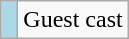<table class="wikitable">
<tr>
<td style="background: lightblue"> </td>
<td>Guest cast</td>
</tr>
</table>
